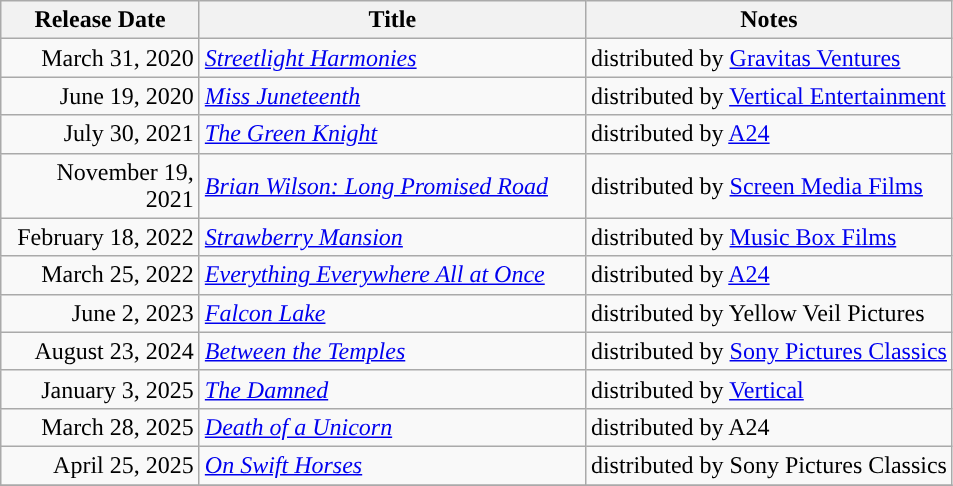<table class="wikitable sortable">
<tr>
<th style="width:125px;">Release Date</th>
<th style="width:250px;">Title</th>
<th>Notes</th>
</tr>
<tr>
<td style="text-align:right;">March 31, 2020</td>
<td><em><a href='#'>Streetlight Harmonies</a></em></td>
<td>distributed by <a href='#'>Gravitas Ventures</a></td>
</tr>
<tr>
<td style="text-align:right;">June 19, 2020</td>
<td><em><a href='#'>Miss Juneteenth</a></em></td>
<td>distributed by <a href='#'>Vertical Entertainment</a></td>
</tr>
<tr>
<td style="text-align:right;">July 30, 2021</td>
<td><em><a href='#'>The Green Knight</a></em></td>
<td>distributed by <a href='#'>A24</a></td>
</tr>
<tr>
<td style="text-align:right;">November 19, 2021</td>
<td><em><a href='#'>Brian Wilson: Long Promised Road</a></em></td>
<td>distributed by <a href='#'>Screen Media Films</a></td>
</tr>
<tr>
<td style="text-align:right;">February 18, 2022</td>
<td><em><a href='#'>Strawberry Mansion</a></em></td>
<td>distributed by <a href='#'>Music Box Films</a></td>
</tr>
<tr>
<td style="text-align:right;">March 25, 2022</td>
<td><em><a href='#'>Everything Everywhere All at Once</a></em></td>
<td>distributed by <a href='#'>A24</a></td>
</tr>
<tr>
<td style="text-align:right;">June 2, 2023</td>
<td><em><a href='#'>Falcon Lake</a></em></td>
<td>distributed by Yellow Veil Pictures</td>
</tr>
<tr>
<td style="text-align:right;">August 23, 2024</td>
<td><em><a href='#'>Between the Temples</a></em></td>
<td>distributed by <a href='#'>Sony Pictures Classics</a></td>
</tr>
<tr>
<td style="text-align:right;">January 3, 2025</td>
<td><em><a href='#'>The Damned</a></em></td>
<td>distributed by <a href='#'>Vertical</a></td>
</tr>
<tr>
<td style="text-align:right;">March 28, 2025</td>
<td><em><a href='#'>Death of a Unicorn</a></em></td>
<td>distributed by A24</td>
</tr>
<tr>
<td style="text-align:right;">April 25, 2025</td>
<td><em><a href='#'>On Swift Horses</a></em></td>
<td>distributed by Sony Pictures Classics</td>
</tr>
<tr>
</tr>
</table>
